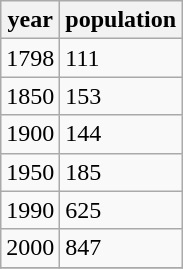<table class="wikitable">
<tr>
<th>year</th>
<th>population</th>
</tr>
<tr>
<td>1798</td>
<td>111</td>
</tr>
<tr>
<td>1850</td>
<td>153</td>
</tr>
<tr>
<td>1900</td>
<td>144</td>
</tr>
<tr>
<td>1950</td>
<td>185</td>
</tr>
<tr>
<td>1990</td>
<td>625</td>
</tr>
<tr>
<td>2000</td>
<td>847</td>
</tr>
<tr>
</tr>
</table>
